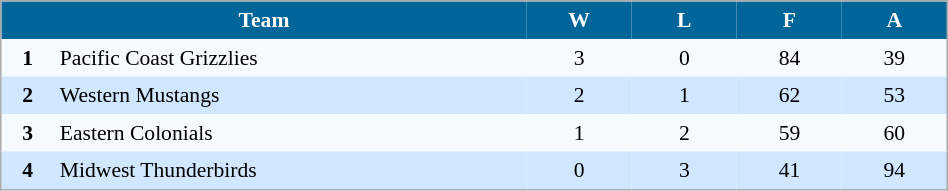<table align=center cellpadding="4" cellspacing="0" style="background: #f9f9f9; border: 1px #aaa solid; border-collapse: collapse; font-size: 90%;" width=50%>
<tr align=center bgcolor=#006699 style="color:white;">
<th width=25% colspan=2>Team</th>
<th width=5%>W</th>
<th width=5%>L</th>
<th width=5%>F</th>
<th width=5%>A</th>
</tr>
<tr align=center bgcolor=#F5FAFF>
<td><strong>1</strong></td>
<td align=left>Pacific Coast Grizzlies</td>
<td>3</td>
<td>0</td>
<td>84</td>
<td>39</td>
</tr>
<tr align=center bgcolor=#D0E7FF>
<td><strong>2</strong></td>
<td align=left>Western Mustangs</td>
<td>2</td>
<td>1</td>
<td>62</td>
<td>53</td>
</tr>
<tr align=center bgcolor=#F5FAFF>
<td><strong>3</strong></td>
<td align=left>Eastern Colonials</td>
<td>1</td>
<td>2</td>
<td>59</td>
<td>60</td>
</tr>
<tr align=center bgcolor=#D0E7FF>
<td><strong>4</strong></td>
<td align=left>Midwest Thunderbirds</td>
<td>0</td>
<td>3</td>
<td>41</td>
<td>94</td>
</tr>
<tr align=center bgcolor=#F5FAFF>
</tr>
</table>
